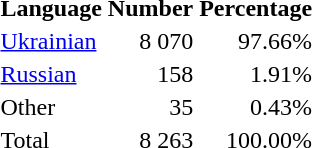<table class="standard">
<tr>
<th>Language</th>
<th>Number</th>
<th>Percentage</th>
</tr>
<tr>
<td><a href='#'>Ukrainian</a></td>
<td align="right">8 070</td>
<td align="right">97.66%</td>
</tr>
<tr>
<td><a href='#'>Russian</a></td>
<td align="right">158</td>
<td align="right">1.91%</td>
</tr>
<tr>
<td>Other</td>
<td align="right">35</td>
<td align="right">0.43%</td>
</tr>
<tr>
<td>Total</td>
<td align="right">8 263</td>
<td align="right">100.00%</td>
</tr>
</table>
